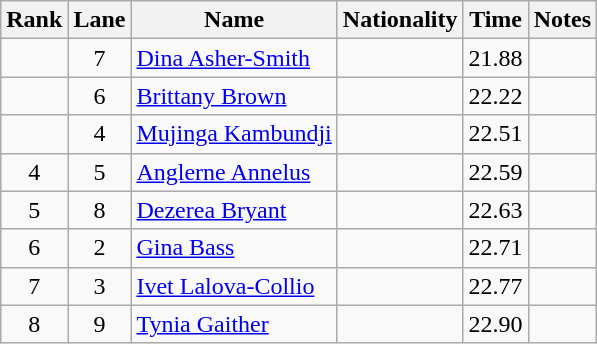<table class="wikitable sortable" style="text-align:center">
<tr>
<th>Rank</th>
<th>Lane</th>
<th>Name</th>
<th>Nationality</th>
<th>Time</th>
<th>Notes</th>
</tr>
<tr>
<td></td>
<td>7</td>
<td align=left><a href='#'>Dina Asher-Smith</a></td>
<td align=left></td>
<td>21.88</td>
<td><strong></strong></td>
</tr>
<tr>
<td></td>
<td>6</td>
<td align=left><a href='#'>Brittany Brown</a></td>
<td align=left></td>
<td>22.22</td>
<td></td>
</tr>
<tr>
<td></td>
<td>4</td>
<td align=left><a href='#'>Mujinga Kambundji</a></td>
<td align=left></td>
<td>22.51</td>
<td></td>
</tr>
<tr>
<td>4</td>
<td>5</td>
<td align=left><a href='#'>Anglerne Annelus</a></td>
<td align=left></td>
<td>22.59</td>
<td></td>
</tr>
<tr>
<td>5</td>
<td>8</td>
<td align=left><a href='#'>Dezerea Bryant</a></td>
<td align=left></td>
<td>22.63</td>
<td></td>
</tr>
<tr>
<td>6</td>
<td>2</td>
<td align=left><a href='#'>Gina Bass</a></td>
<td align=left></td>
<td>22.71</td>
<td></td>
</tr>
<tr>
<td>7</td>
<td>3</td>
<td align=left><a href='#'>Ivet Lalova-Collio</a></td>
<td align=left></td>
<td>22.77</td>
<td></td>
</tr>
<tr>
<td>8</td>
<td>9</td>
<td align=left><a href='#'>Tynia Gaither</a></td>
<td align=left></td>
<td>22.90</td>
<td></td>
</tr>
</table>
